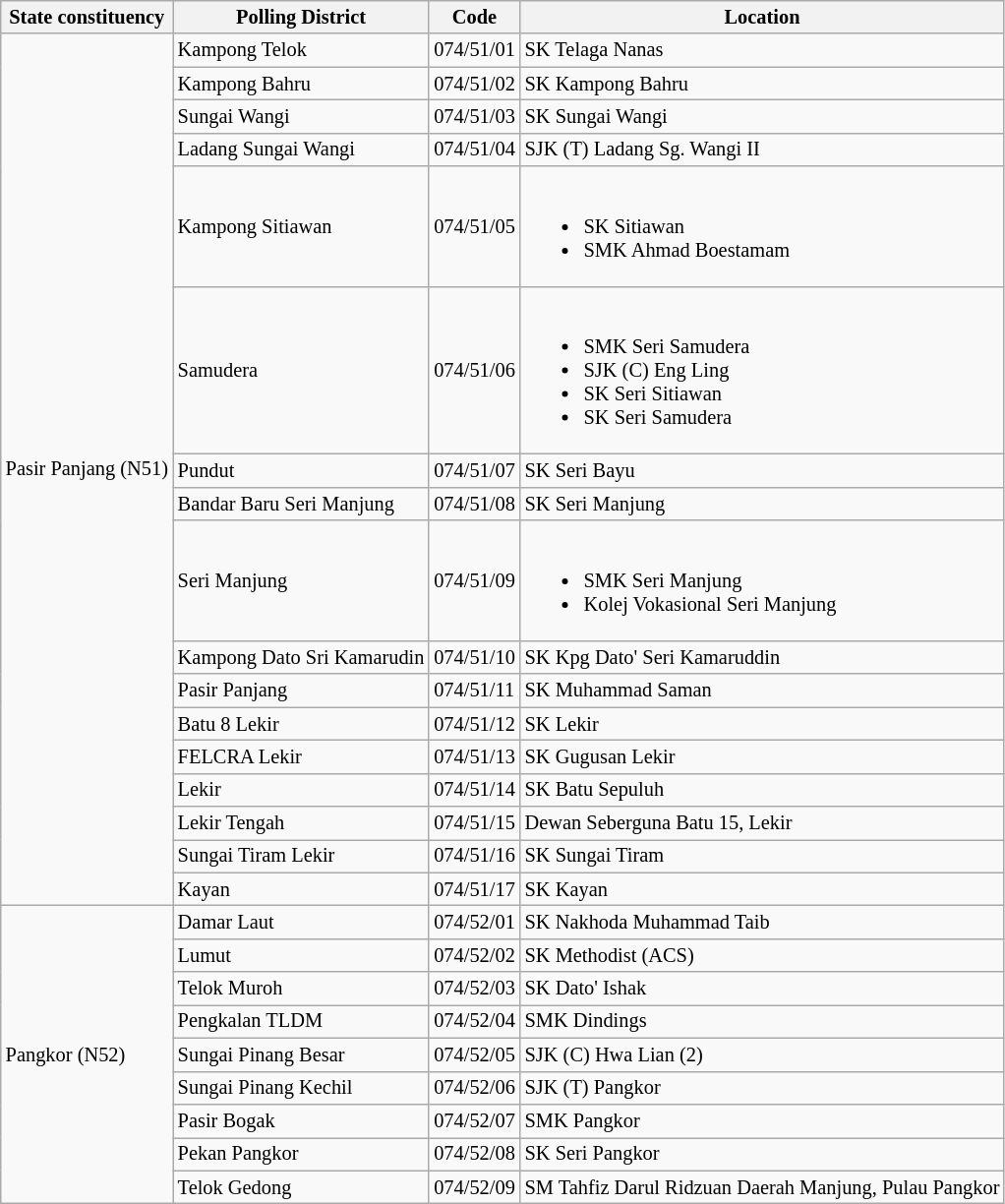<table class="wikitable sortable mw-collapsible" style="white-space:nowrap;font-size:85%">
<tr>
<th>State constituency</th>
<th>Polling District</th>
<th>Code</th>
<th>Location</th>
</tr>
<tr>
<td rowspan="17">Pasir Panjang (N51)</td>
<td>Kampong Telok</td>
<td>074/51/01</td>
<td>SK Telaga Nanas</td>
</tr>
<tr>
<td>Kampong Bahru</td>
<td>074/51/02</td>
<td>SK Kampong Bahru</td>
</tr>
<tr>
<td>Sungai Wangi</td>
<td>074/51/03</td>
<td>SK Sungai Wangi</td>
</tr>
<tr>
<td>Ladang Sungai Wangi</td>
<td>074/51/04</td>
<td>SJK (T) Ladang Sg. Wangi II</td>
</tr>
<tr>
<td>Kampong Sitiawan</td>
<td>074/51/05</td>
<td><br><ul><li>SK Sitiawan</li><li>SMK Ahmad Boestamam</li></ul></td>
</tr>
<tr>
<td>Samudera</td>
<td>074/51/06</td>
<td><br><ul><li>SMK Seri Samudera</li><li>SJK (C) Eng Ling</li><li>SK Seri Sitiawan</li><li>SK Seri Samudera</li></ul></td>
</tr>
<tr>
<td>Pundut</td>
<td>074/51/07</td>
<td>SK Seri Bayu</td>
</tr>
<tr>
<td>Bandar Baru Seri Manjung</td>
<td>074/51/08</td>
<td>SK Seri Manjung</td>
</tr>
<tr>
<td>Seri Manjung</td>
<td>074/51/09</td>
<td><br><ul><li>SMK Seri Manjung</li><li>Kolej Vokasional Seri Manjung</li></ul></td>
</tr>
<tr>
<td>Kampong Dato Sri Kamarudin</td>
<td>074/51/10</td>
<td>SK Kpg Dato' Seri Kamaruddin</td>
</tr>
<tr>
<td>Pasir Panjang</td>
<td>074/51/11</td>
<td>SK Muhammad Saman</td>
</tr>
<tr>
<td>Batu 8 Lekir</td>
<td>074/51/12</td>
<td>SK Lekir</td>
</tr>
<tr>
<td>FELCRA Lekir</td>
<td>074/51/13</td>
<td>SK Gugusan Lekir</td>
</tr>
<tr>
<td>Lekir</td>
<td>074/51/14</td>
<td>SK Batu Sepuluh</td>
</tr>
<tr>
<td>Lekir Tengah</td>
<td>074/51/15</td>
<td>Dewan Seberguna Batu 15, Lekir</td>
</tr>
<tr>
<td>Sungai Tiram Lekir</td>
<td>074/51/16</td>
<td>SK Sungai Tiram</td>
</tr>
<tr>
<td>Kayan</td>
<td>074/51/17</td>
<td>SK Kayan</td>
</tr>
<tr>
<td rowspan="9">Pangkor (N52)</td>
<td>Damar Laut</td>
<td>074/52/01</td>
<td>SK Nakhoda Muhammad Taib</td>
</tr>
<tr>
<td>Lumut</td>
<td>074/52/02</td>
<td>SK Methodist (ACS)</td>
</tr>
<tr>
<td>Telok Muroh</td>
<td>074/52/03</td>
<td>SK Dato' Ishak</td>
</tr>
<tr>
<td>Pengkalan TLDM</td>
<td>074/52/04</td>
<td>SMK Dindings</td>
</tr>
<tr>
<td>Sungai Pinang Besar</td>
<td>074/52/05</td>
<td>SJK (C) Hwa Lian (2)</td>
</tr>
<tr>
<td>Sungai Pinang Kechil</td>
<td>074/52/06</td>
<td>SJK (T) Pangkor</td>
</tr>
<tr>
<td>Pasir Bogak</td>
<td>074/52/07</td>
<td>SMK Pangkor</td>
</tr>
<tr>
<td>Pekan Pangkor</td>
<td>074/52/08</td>
<td>SK Seri Pangkor</td>
</tr>
<tr>
<td>Telok Gedong</td>
<td>074/52/09</td>
<td>SM Tahfiz Darul Ridzuan Daerah Manjung, Pulau Pangkor</td>
</tr>
</table>
